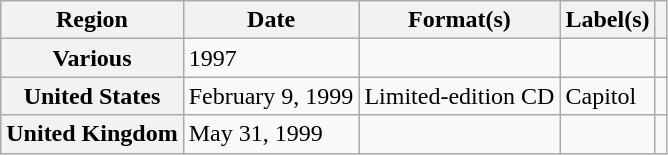<table class="wikitable plainrowheaders">
<tr>
<th scope="col">Region</th>
<th scope="col">Date</th>
<th scope="col">Format(s)</th>
<th scope="col">Label(s)</th>
<th scope="col"></th>
</tr>
<tr>
<th scope="row">Various</th>
<td>1997</td>
<td></td>
<td></td>
<td></td>
</tr>
<tr>
<th scope="row">United States</th>
<td>February 9, 1999</td>
<td>Limited-edition CD</td>
<td>Capitol</td>
<td></td>
</tr>
<tr>
<th scope="row">United Kingdom</th>
<td>May 31, 1999</td>
<td></td>
<td></td>
<td></td>
</tr>
</table>
